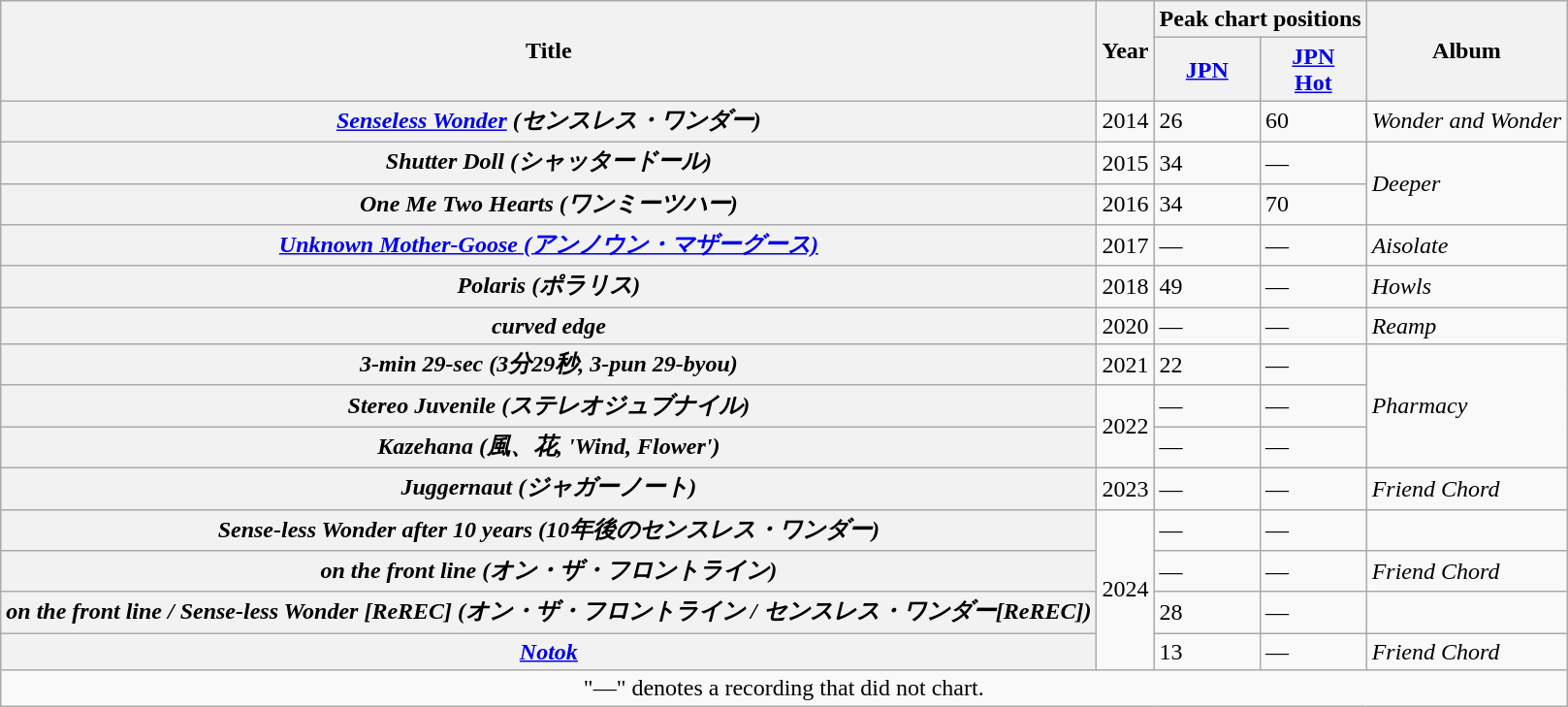<table class="wikitable plainrowheaders">
<tr>
<th rowspan="2" scope="col">Title</th>
<th rowspan="2" scope="col">Year</th>
<th colspan="2" scope="col">Peak chart positions</th>
<th rowspan="2" scope="col">Album</th>
</tr>
<tr>
<th scope="col"><a href='#'>JPN</a><br></th>
<th scope="col"><a href='#'>JPN</a><br><a href='#'>Hot</a>
</th>
</tr>
<tr>
<th scope="row"><em><a href='#'>Senseless Wonder</a> (センスレス・ワンダー)</em></th>
<td>2014</td>
<td>26</td>
<td>60</td>
<td><em>Wonder and Wonder</em></td>
</tr>
<tr>
<th scope="row"><em>Shutter Doll (シャッタードール)</em></th>
<td>2015</td>
<td>34</td>
<td>—</td>
<td rowspan="2"><em>Deeper</em></td>
</tr>
<tr>
<th scope="row"><em>One Me Two Hearts (ワンミーツハー)</em></th>
<td>2016</td>
<td>34</td>
<td>70</td>
</tr>
<tr>
<th scope="row"><em><a href='#'>Unknown Mother-Goose (アンノウン・マザーグース)</a></em></th>
<td>2017</td>
<td>—</td>
<td>—</td>
<td><em>Aisolate</em></td>
</tr>
<tr>
<th scope="row"><em>Polaris (ポラリス)</em></th>
<td>2018</td>
<td>49</td>
<td>—</td>
<td><em>Howls</em></td>
</tr>
<tr>
<th scope="row"><em>curved edge</em></th>
<td>2020</td>
<td>—</td>
<td>—</td>
<td><em>Reamp</em></td>
</tr>
<tr>
<th scope="row"><em>3-min 29-sec (3分29秒, 3-pun 29-byou)</em></th>
<td>2021</td>
<td>22</td>
<td>—</td>
<td rowspan="3"><em>Pharmacy</em></td>
</tr>
<tr>
<th scope="row"><em>Stereo Juvenile</em> <em>(ステレオジュブナイル)</em></th>
<td rowspan="2">2022</td>
<td>—</td>
<td>—</td>
</tr>
<tr>
<th scope="row"><em>Kazehana (風、花, 'Wind, Flower')</em></th>
<td>—</td>
<td>—</td>
</tr>
<tr>
<th scope="row"><em>Juggernaut (ジャガーノート)</em></th>
<td>2023</td>
<td>—</td>
<td>—</td>
<td><em>Friend Chord</em></td>
</tr>
<tr>
<th scope="row"><em>Sense-less Wonder after 10 years (10年後のセンスレス・ワンダー)</em></th>
<td rowspan="4">2024</td>
<td>—</td>
<td>—</td>
<td></td>
</tr>
<tr>
<th scope="row"><em>on the front line (オン・ザ・フロントライン)</em></th>
<td>—</td>
<td>—</td>
<td><em>Friend Chord</em></td>
</tr>
<tr>
<th scope="row"><em>on the front line / Sense-less Wonder [ReREC] (オン・ザ・フロントライン / センスレス・ワンダー[ReREC])</em></th>
<td>28</td>
<td>—</td>
<td></td>
</tr>
<tr>
<th scope="row"><em><a href='#'>Notok</a></em></th>
<td>13</td>
<td>—</td>
<td><em>Friend Chord</em></td>
</tr>
<tr>
<td colspan="5" style="text-align:center;">"—" denotes a recording that did not chart.</td>
</tr>
</table>
